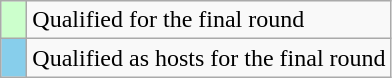<table class="wikitable" style="text-align:left;">
<tr>
<td width=10px bgcolor=#ccffcc></td>
<td>Qualified for the final round</td>
</tr>
<tr>
<td width=10px bgcolor=#87ceeb></td>
<td>Qualified as hosts for the final round</td>
</tr>
</table>
